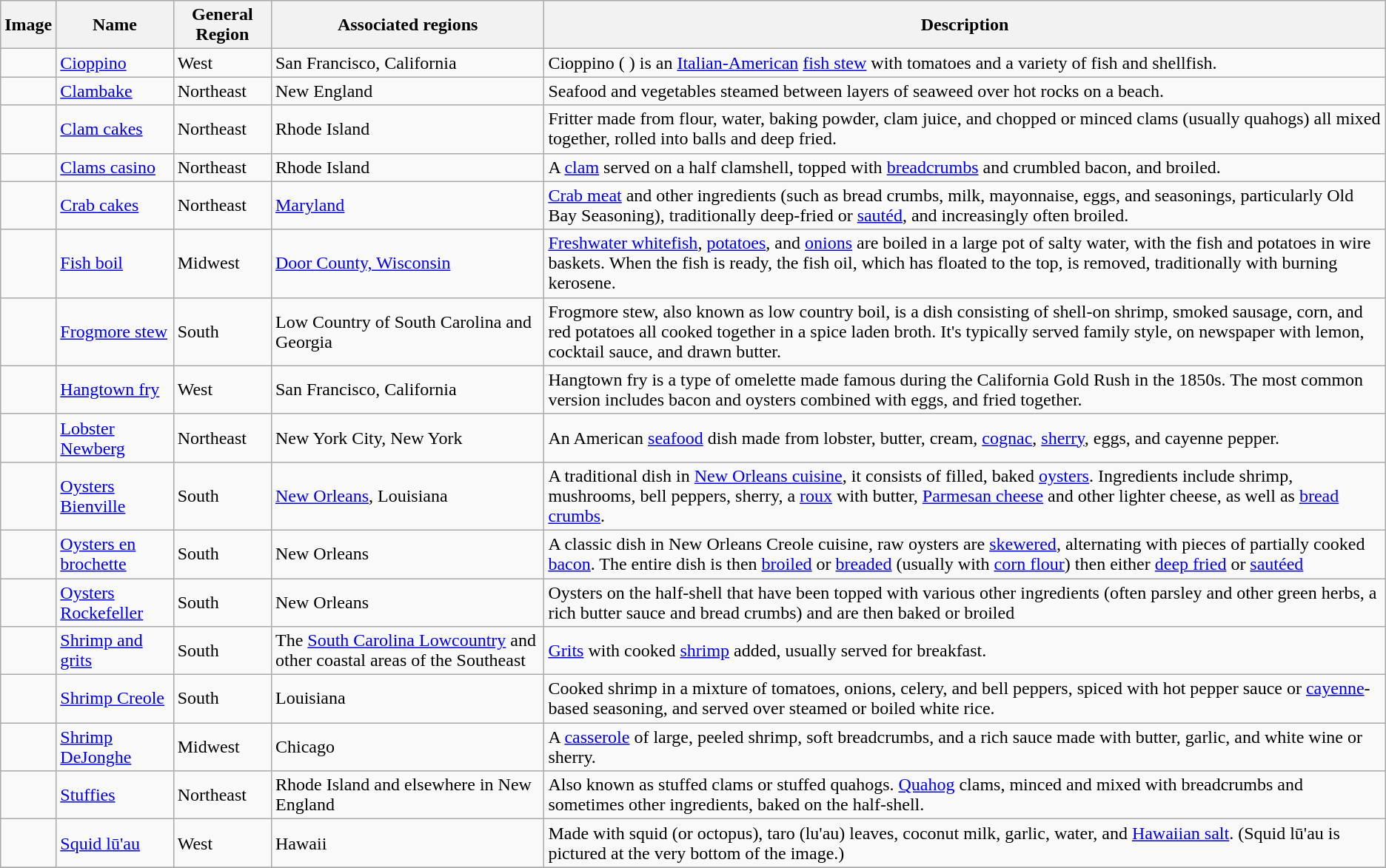<table class="wikitable sortable">
<tr>
<th class="unsortable">Image</th>
<th>Name</th>
<th>General Region</th>
<th>Associated regions</th>
<th class="unsortable">Description</th>
</tr>
<tr>
<td></td>
<td><a href='#'>Cioppino</a></td>
<td>West</td>
<td>San Francisco, California</td>
<td>Cioppino ( ) is an <a href='#'>Italian-American</a> <a href='#'>fish stew</a> with tomatoes and a variety of fish and shellfish.</td>
</tr>
<tr>
<td></td>
<td><a href='#'>Clambake</a></td>
<td>Northeast</td>
<td>New England</td>
<td>Seafood and vegetables steamed between layers of seaweed over hot rocks on a beach.</td>
</tr>
<tr>
<td></td>
<td><a href='#'>Clam cakes</a></td>
<td>Northeast</td>
<td>Rhode Island</td>
<td>Fritter made from flour, water, baking powder, clam juice, and chopped or minced clams (usually quahogs) all mixed together, rolled into balls and deep fried.</td>
</tr>
<tr>
<td></td>
<td><a href='#'>Clams casino</a></td>
<td>Northeast</td>
<td>Rhode Island</td>
<td>A <a href='#'>clam</a> served on a half clamshell, topped with <a href='#'>breadcrumbs</a> and crumbled bacon, and broiled.</td>
</tr>
<tr>
<td></td>
<td><a href='#'>Crab cakes</a></td>
<td>Northeast</td>
<td><a href='#'>Maryland</a></td>
<td><a href='#'>Crab meat</a> and other ingredients (such as bread crumbs, milk, mayonnaise, eggs, and seasonings, particularly Old Bay Seasoning), traditionally deep-fried or <a href='#'>sautéd</a>, and increasingly often broiled.</td>
</tr>
<tr>
<td></td>
<td><a href='#'>Fish boil</a></td>
<td>Midwest</td>
<td><a href='#'>Door County, Wisconsin</a></td>
<td><a href='#'>Freshwater whitefish</a>, <a href='#'>potatoes</a>, and <a href='#'>onions</a> are boiled in a large pot of salty water, with the fish and potatoes in wire baskets.  When the fish is ready, the fish oil, which has floated to the top, is removed, traditionally with burning kerosene.</td>
</tr>
<tr>
<td></td>
<td><a href='#'>Frogmore stew</a></td>
<td>South</td>
<td>Low Country of South Carolina and Georgia</td>
<td>Frogmore stew, also known as low country boil, is a dish consisting of shell-on shrimp, smoked sausage, corn, and red potatoes all cooked together in a spice laden broth. It's typically served family style, on newspaper with lemon, cocktail sauce, and drawn butter.</td>
</tr>
<tr>
<td></td>
<td><a href='#'>Hangtown fry</a></td>
<td>West</td>
<td>San Francisco, California</td>
<td>Hangtown fry is a type of omelette made famous during the California Gold Rush in the 1850s. The most common version includes bacon and oysters combined with eggs, and fried together.</td>
</tr>
<tr>
<td></td>
<td><a href='#'>Lobster Newberg</a></td>
<td>Northeast</td>
<td>New York City, New York</td>
<td>An American <a href='#'>seafood</a> dish made from lobster, butter, cream, <a href='#'>cognac</a>, <a href='#'>sherry</a>, eggs, and cayenne pepper.</td>
</tr>
<tr>
<td></td>
<td><a href='#'>Oysters Bienville</a></td>
<td>South</td>
<td><a href='#'>New Orleans</a>, Louisiana</td>
<td>A traditional dish in <a href='#'>New Orleans cuisine</a>, it consists of filled, baked <a href='#'>oysters</a>. Ingredients include shrimp, mushrooms, bell peppers, sherry, a <a href='#'>roux</a> with butter, <a href='#'>Parmesan cheese</a> and other lighter cheese, as well as <a href='#'>bread crumbs</a>.</td>
</tr>
<tr>
<td></td>
<td><a href='#'>Oysters en brochette</a></td>
<td>South</td>
<td>New Orleans</td>
<td>A classic dish in New Orleans Creole cuisine, raw oysters are <a href='#'>skewered</a>, alternating with pieces of partially cooked <a href='#'>bacon</a>. The entire dish is then <a href='#'>broiled</a> or <a href='#'>breaded</a> (usually with <a href='#'>corn flour</a>) then either <a href='#'>deep fried</a> or <a href='#'>sautéed</a></td>
</tr>
<tr>
<td></td>
<td><a href='#'>Oysters Rockefeller</a></td>
<td>South</td>
<td>New Orleans</td>
<td>Oysters on the half-shell that have been topped with various other ingredients (often parsley and other green herbs, a rich butter sauce and bread crumbs) and are then baked or broiled</td>
</tr>
<tr>
<td></td>
<td><a href='#'>Shrimp and grits</a></td>
<td>South</td>
<td>The <a href='#'>South Carolina Lowcountry</a> and other coastal areas of the Southeast</td>
<td><a href='#'>Grits</a> with cooked <a href='#'>shrimp</a> added, usually served for breakfast.</td>
</tr>
<tr>
<td></td>
<td><a href='#'>Shrimp Creole</a></td>
<td>South</td>
<td>Louisiana</td>
<td>Cooked shrimp in a mixture of tomatoes, onions, celery, and bell peppers, spiced with hot pepper sauce or <a href='#'>cayenne</a>-based seasoning, and served over steamed or boiled white rice.</td>
</tr>
<tr>
<td></td>
<td><a href='#'>Shrimp DeJonghe</a></td>
<td>Midwest</td>
<td>Chicago</td>
<td>A <a href='#'>casserole</a> of large, peeled shrimp, soft breadcrumbs, and a rich sauce made with butter, garlic, and white wine or sherry.</td>
</tr>
<tr>
<td></td>
<td><a href='#'>Stuffies</a></td>
<td>Northeast</td>
<td>Rhode Island and elsewhere in New England</td>
<td>Also known as stuffed clams or stuffed quahogs. <a href='#'>Quahog</a> clams, minced and mixed with breadcrumbs and sometimes other ingredients, baked on the half-shell.</td>
</tr>
<tr>
<td></td>
<td><a href='#'>Squid lū'au</a></td>
<td>West</td>
<td>Hawaii</td>
<td>Made with squid (or octopus), taro (lu'au) leaves, coconut milk, garlic, water, and <a href='#'>Hawaiian salt</a>. (Squid lū'au is pictured at the very bottom of the image.)</td>
</tr>
<tr>
</tr>
</table>
